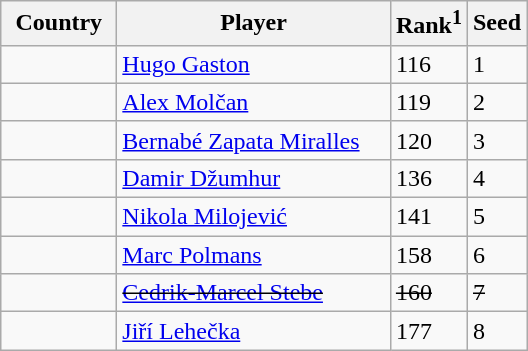<table class="sortable wikitable">
<tr>
<th width="70">Country</th>
<th width="175">Player</th>
<th>Rank<sup>1</sup></th>
<th>Seed</th>
</tr>
<tr>
<td></td>
<td><a href='#'>Hugo Gaston</a></td>
<td>116</td>
<td>1</td>
</tr>
<tr>
<td></td>
<td><a href='#'>Alex Molčan</a></td>
<td>119</td>
<td>2</td>
</tr>
<tr>
<td></td>
<td><a href='#'>Bernabé Zapata Miralles</a></td>
<td>120</td>
<td>3</td>
</tr>
<tr>
<td></td>
<td><a href='#'>Damir Džumhur</a></td>
<td>136</td>
<td>4</td>
</tr>
<tr>
<td></td>
<td><a href='#'>Nikola Milojević</a></td>
<td>141</td>
<td>5</td>
</tr>
<tr>
<td></td>
<td><a href='#'>Marc Polmans</a></td>
<td>158</td>
<td>6</td>
</tr>
<tr>
<td><s></s></td>
<td><s><a href='#'>Cedrik-Marcel Stebe</a></s></td>
<td><s>160</s></td>
<td><s>7</s></td>
</tr>
<tr>
<td></td>
<td><a href='#'>Jiří Lehečka</a></td>
<td>177</td>
<td>8</td>
</tr>
</table>
